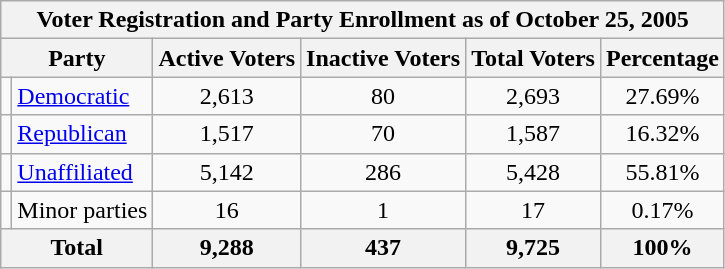<table class=wikitable>
<tr>
<th colspan = 6>Voter Registration and Party Enrollment as of October 25, 2005</th>
</tr>
<tr>
<th colspan = 2>Party</th>
<th>Active Voters</th>
<th>Inactive Voters</th>
<th>Total Voters</th>
<th>Percentage</th>
</tr>
<tr>
<td></td>
<td><a href='#'>Democratic</a></td>
<td align = center>2,613</td>
<td align = center>80</td>
<td align = center>2,693</td>
<td align = center>27.69%</td>
</tr>
<tr>
<td></td>
<td><a href='#'>Republican</a></td>
<td align = center>1,517</td>
<td align = center>70</td>
<td align = center>1,587</td>
<td align = center>16.32%</td>
</tr>
<tr>
<td></td>
<td><a href='#'>Unaffiliated</a></td>
<td align = center>5,142</td>
<td align = center>286</td>
<td align = center>5,428</td>
<td align = center>55.81%</td>
</tr>
<tr>
<td></td>
<td>Minor parties</td>
<td align = center>16</td>
<td align = center>1</td>
<td align = center>17</td>
<td align = center>0.17%</td>
</tr>
<tr>
<th colspan = 2>Total</th>
<th align = center>9,288</th>
<th align = center>437</th>
<th align = center>9,725</th>
<th align = center>100%</th>
</tr>
</table>
